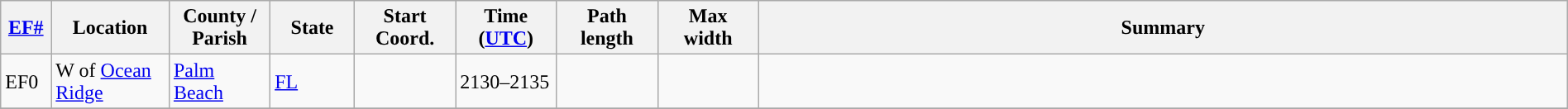<table class="wikitable sortable" style="width:100%;">
<tr>
<th scope="col"  style="width:3%; text-align:center;"><a href='#'>EF#</a></th>
<th scope="col"  style="width:7%; text-align:center;" class="unsortable">Location</th>
<th scope="col"  style="width:6%; text-align:center;" class="unsortable">County / Parish</th>
<th scope="col"  style="width:5%; text-align:center;">State</th>
<th scope="col"  style="width:6%; text-align:center;">Start Coord.</th>
<th scope="col"  style="width:6%; text-align:center;">Time (<a href='#'>UTC</a>)</th>
<th scope="col"  style="width:6%; text-align:center;">Path length</th>
<th scope="col"  style="width:6%; text-align:center;">Max width</th>
<th scope="col" class="unsortable" style="width:48%; text-align:center;">Summary</th>
</tr>
<tr>
<td>EF0</td>
<td>W of <a href='#'>Ocean Ridge</a></td>
<td><a href='#'>Palm Beach</a></td>
<td><a href='#'>FL</a></td>
<td></td>
<td>2130–2135</td>
<td></td>
<td></td>
<td></td>
</tr>
<tr>
</tr>
</table>
